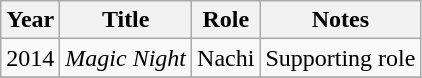<table class="wikitable sortable">
<tr>
<th>Year</th>
<th>Title</th>
<th>Role</th>
<th class="unsortable">Notes</th>
</tr>
<tr>
<td>2014</td>
<td><em>Magic Night</em></td>
<td>Nachi</td>
<td>Supporting role</td>
</tr>
<tr>
</tr>
</table>
